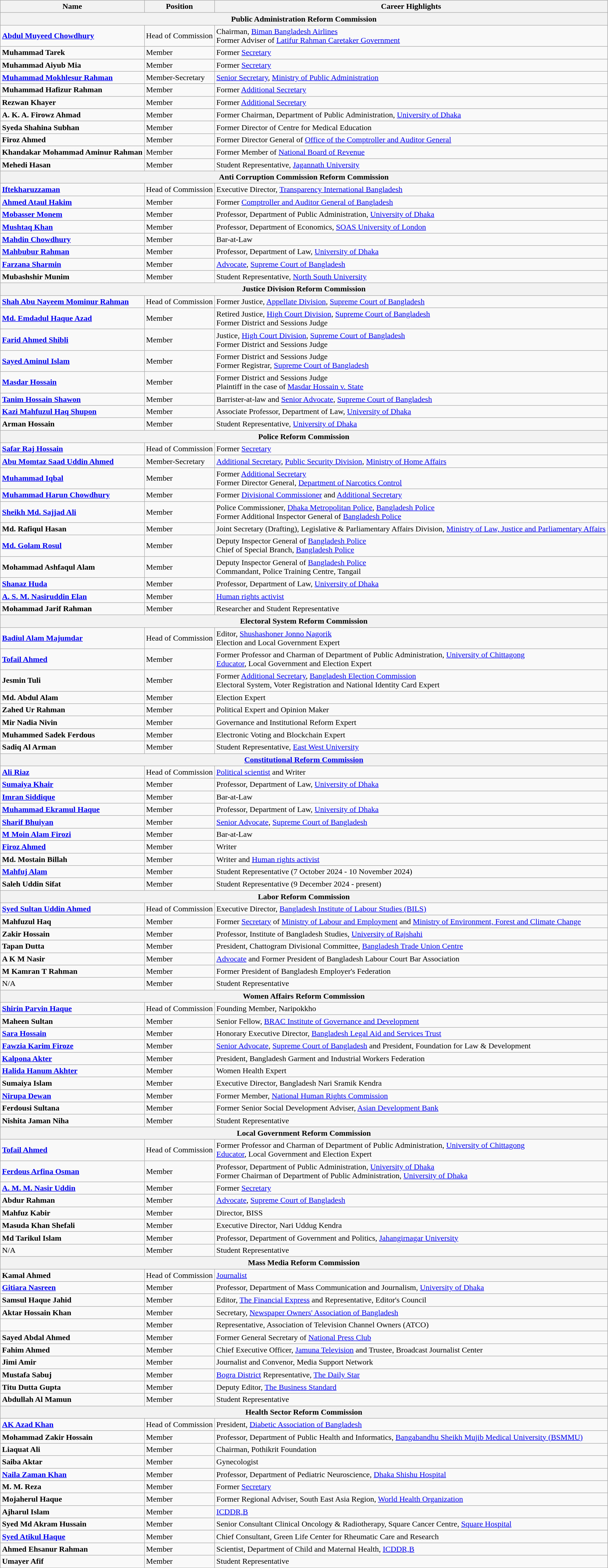<table class="wikitable">
<tr>
<th>Name</th>
<th>Position</th>
<th>Career Highlights</th>
</tr>
<tr>
<th colspan="3">Public Administration Reform Commission</th>
</tr>
<tr>
<td><strong><a href='#'>Abdul Muyeed Chowdhury</a></strong></td>
<td>Head of Commission</td>
<td>Chairman, <a href='#'>Biman Bangladesh Airlines</a><br>Former Adviser of <a href='#'>Latifur Rahman Caretaker Government</a></td>
</tr>
<tr>
<td><strong>Muhammad Tarek</strong></td>
<td>Member</td>
<td>Former <a href='#'>Secretary</a></td>
</tr>
<tr>
<td><strong>Muhammad Aiyub Mia</strong></td>
<td>Member</td>
<td>Former <a href='#'>Secretary</a></td>
</tr>
<tr>
<td><strong><a href='#'>Muhammad Mokhlesur Rahman</a></strong></td>
<td>Member-Secretary</td>
<td><a href='#'>Senior Secretary</a>, <a href='#'>Ministry of Public Administration</a></td>
</tr>
<tr>
<td><strong>Muhammad Hafizur Rahman</strong></td>
<td>Member</td>
<td>Former <a href='#'>Additional Secretary</a></td>
</tr>
<tr>
<td><strong>Rezwan Khayer</strong></td>
<td>Member</td>
<td>Former <a href='#'>Additional Secretary</a></td>
</tr>
<tr>
<td><strong>A. K. A. Firowz Ahmad</strong></td>
<td>Member</td>
<td>Former Chairman, Department of Public Administration, <a href='#'>University of Dhaka</a></td>
</tr>
<tr>
<td><strong>Syeda Shahina Subhan</strong></td>
<td>Member</td>
<td>Former Director of Centre for Medical Education</td>
</tr>
<tr>
<td><strong>Firoz Ahmed</strong></td>
<td>Member</td>
<td>Former Director General of <a href='#'>Office of the Comptroller and Auditor General</a></td>
</tr>
<tr>
<td><strong>Khandakar Mohammad Aminur Rahman</strong></td>
<td>Member</td>
<td>Former Member of <a href='#'>National Board of Revenue</a></td>
</tr>
<tr>
<td><strong>Mehedi Hasan</strong></td>
<td>Member</td>
<td>Student Representative, <a href='#'>Jagannath University</a></td>
</tr>
<tr>
<th colspan="3">Anti Corruption Commission Reform Commission</th>
</tr>
<tr>
<td><strong><a href='#'>Iftekharuzzaman</a></strong></td>
<td>Head of Commission</td>
<td>Executive Director, <a href='#'>Transparency International Bangladesh</a></td>
</tr>
<tr>
<td><strong><a href='#'>Ahmed Ataul Hakim</a></strong></td>
<td>Member</td>
<td>Former <a href='#'>Comptroller and Auditor General of Bangladesh</a></td>
</tr>
<tr>
<td><strong><a href='#'>Mobasser Monem</a></strong></td>
<td>Member</td>
<td>Professor, Department of Public Administration, <a href='#'>University of Dhaka</a></td>
</tr>
<tr>
<td><a href='#'><strong>Mushtaq Khan</strong></a></td>
<td>Member</td>
<td>Professor, Department of Economics, <a href='#'>SOAS University of London</a></td>
</tr>
<tr>
<td><strong><a href='#'>Mahdin Chowdhury</a></strong></td>
<td>Member</td>
<td>Bar-at-Law</td>
</tr>
<tr>
<td><strong><a href='#'>Mahbubur Rahman</a></strong></td>
<td>Member</td>
<td>Professor, Department of Law, <a href='#'>University of Dhaka</a></td>
</tr>
<tr>
<td><strong><a href='#'>Farzana Sharmin</a></strong></td>
<td>Member</td>
<td><a href='#'>Advocate</a>, <a href='#'>Supreme Court of Bangladesh</a></td>
</tr>
<tr>
<td><strong>Mubashshir Munim</strong></td>
<td>Member</td>
<td>Student Representative, <a href='#'>North South University</a></td>
</tr>
<tr>
<th colspan="3">Justice Division Reform Commission</th>
</tr>
<tr>
<td><strong><a href='#'>Shah Abu Nayeem Mominur Rahman</a></strong></td>
<td>Head of Commission</td>
<td>Former Justice, <a href='#'>Appellate Division</a>, <a href='#'>Supreme Court of Bangladesh</a></td>
</tr>
<tr>
<td><strong><a href='#'>Md. Emdadul Haque Azad</a></strong></td>
<td>Member</td>
<td>Retired Justice, <a href='#'>High Court Division</a>, <a href='#'>Supreme Court of Bangladesh</a><br>Former District and Sessions Judge</td>
</tr>
<tr>
<td><strong><a href='#'>Farid Ahmed Shibli</a></strong></td>
<td>Member</td>
<td>Justice, <a href='#'>High Court Division</a>, <a href='#'>Supreme Court of Bangladesh</a><br>Former District and Sessions Judge</td>
</tr>
<tr>
<td><strong><a href='#'>Sayed Aminul Islam</a></strong></td>
<td>Member</td>
<td>Former District and Sessions Judge<br>Former Registrar, <a href='#'>Supreme Court of Bangladesh</a></td>
</tr>
<tr>
<td><strong><a href='#'>Masdar Hossain</a></strong></td>
<td>Member</td>
<td>Former District and Sessions Judge<br>Plaintiff in the case of <a href='#'>Masdar Hossain v. State</a></td>
</tr>
<tr>
<td><strong><a href='#'>Tanim Hossain Shawon</a></strong></td>
<td>Member</td>
<td>Barrister-at-law and <a href='#'>Senior Advocate</a>, <a href='#'>Supreme Court of Bangladesh</a></td>
</tr>
<tr>
<td><strong><a href='#'>Kazi Mahfuzul Haq Shupon</a></strong></td>
<td>Member</td>
<td>Associate Professor, Department of Law, <a href='#'>University of Dhaka</a></td>
</tr>
<tr>
<td><strong>Arman Hossain</strong></td>
<td>Member</td>
<td>Student Representative, <a href='#'>University of Dhaka</a></td>
</tr>
<tr>
<th colspan="3">Police Reform Commission</th>
</tr>
<tr>
<td><a href='#'><strong>Safar Raj Hossain</strong></a></td>
<td>Head of Commission</td>
<td>Former <a href='#'>Secretary</a></td>
</tr>
<tr>
<td><strong><a href='#'>Abu Momtaz Saad Uddin Ahmed</a></strong></td>
<td>Member-Secretary</td>
<td><a href='#'>Additional Secretary</a>, <a href='#'>Public Security Division</a>, <a href='#'>Ministry of Home Affairs</a></td>
</tr>
<tr>
<td><a href='#'><strong>Muhammad Iqbal</strong></a></td>
<td>Member</td>
<td>Former <a href='#'>Additional Secretary</a><br>Former Director General, <a href='#'>Department of Narcotics Control</a></td>
</tr>
<tr>
<td><strong><a href='#'>Muhammad Harun Chowdhury</a></strong></td>
<td>Member</td>
<td>Former <a href='#'>Divisional Commissioner</a> and <a href='#'>Additional Secretary</a></td>
</tr>
<tr>
<td><strong><a href='#'>Sheikh Md. Sajjad Ali</a></strong></td>
<td>Member</td>
<td>Police Commissioner, <a href='#'>Dhaka Metropolitan Police</a>, <a href='#'>Bangladesh Police</a><br>Former Additional Inspector General of <a href='#'>Bangladesh Police</a></td>
</tr>
<tr>
<td><strong>Md. Rafiqul Hasan</strong></td>
<td>Member</td>
<td>Joint Secretary (Drafting), Legislative & Parliamentary Affairs Division, <a href='#'>Ministry of Law, Justice and Parliamentary Affairs</a></td>
</tr>
<tr>
<td><strong><a href='#'>Md. Golam Rosul</a></strong></td>
<td>Member</td>
<td>Deputy Inspector General of <a href='#'>Bangladesh Police</a><br>Chief of Special Branch, <a href='#'>Bangladesh Police</a></td>
</tr>
<tr>
<td><strong>Mohammad Ashfaqul Alam</strong></td>
<td>Member</td>
<td>Deputy Inspector General of <a href='#'>Bangladesh Police</a><br>Commandant, Police Training Centre, Tangail</td>
</tr>
<tr>
<td><strong><a href='#'>Shanaz Huda</a></strong></td>
<td>Member</td>
<td>Professor, Department of Law, <a href='#'>University of Dhaka</a></td>
</tr>
<tr>
<td><strong><a href='#'>A. S. M. Nasiruddin Elan</a></strong></td>
<td>Member</td>
<td><a href='#'>Human rights activist</a></td>
</tr>
<tr>
<td><strong>Mohammad Jarif Rahman</strong></td>
<td>Member</td>
<td>Researcher and Student Representative</td>
</tr>
<tr>
<th colspan="3">Electoral System Reform Commission</th>
</tr>
<tr>
<td><strong><a href='#'>Badiul Alam Majumdar</a></strong></td>
<td>Head of Commission</td>
<td>Editor, <a href='#'>Shushashoner Jonno Nagorik</a><br>Election and Local Government Expert</td>
</tr>
<tr>
<td><a href='#'><strong>Tofail Ahmed</strong></a></td>
<td>Member</td>
<td>Former Professor and Charman of Department of Public Administration, <a href='#'>University of Chittagong</a><br><a href='#'>Educator</a>, Local Government and Election Expert</td>
</tr>
<tr>
<td><strong>Jesmin Tuli</strong></td>
<td>Member</td>
<td>Former <a href='#'>Additional Secretary</a>, <a href='#'>Bangladesh Election Commission</a><br>Electoral System, Voter Registration and National Identity Card Expert</td>
</tr>
<tr>
<td><strong>Md. Abdul Alam</strong></td>
<td>Member</td>
<td>Election Expert</td>
</tr>
<tr>
<td><strong>Zahed Ur Rahman</strong></td>
<td>Member</td>
<td>Political Expert and Opinion Maker</td>
</tr>
<tr>
<td><strong>Mir Nadia Nivin</strong></td>
<td>Member</td>
<td>Governance and Institutional Reform Expert</td>
</tr>
<tr>
<td><strong>Muhammed Sadek Ferdous</strong></td>
<td>Member</td>
<td>Electronic Voting and Blockchain Expert</td>
</tr>
<tr>
<td><strong>Sadiq Al Arman</strong></td>
<td>Member</td>
<td>Student Representative, <a href='#'>East West University</a></td>
</tr>
<tr>
<th colspan="3"><a href='#'>Constitutional Reform Commission</a></th>
</tr>
<tr>
<td><strong><a href='#'>Ali Riaz</a></strong></td>
<td>Head of Commission</td>
<td><a href='#'>Political scientist</a> and Writer</td>
</tr>
<tr>
<td><strong><a href='#'>Sumaiya Khair</a></strong></td>
<td>Member</td>
<td>Professor, Department of Law, <a href='#'>University of Dhaka</a></td>
</tr>
<tr>
<td><strong><a href='#'>Imran Siddique</a></strong></td>
<td>Member</td>
<td>Bar-at-Law</td>
</tr>
<tr>
<td><strong><a href='#'>Muhammad Ekramul Haque</a></strong></td>
<td>Member</td>
<td>Professor, Department of Law, <a href='#'>University of Dhaka</a></td>
</tr>
<tr>
<td><strong><a href='#'>Sharif Bhuiyan</a></strong></td>
<td>Member</td>
<td><a href='#'>Senior Advocate</a>, <a href='#'>Supreme Court of Bangladesh</a></td>
</tr>
<tr>
<td><strong><a href='#'>M Moin Alam Firozi</a></strong></td>
<td>Member</td>
<td>Bar-at-Law</td>
</tr>
<tr>
<td><strong><a href='#'>Firoz Ahmed</a></strong></td>
<td>Member</td>
<td>Writer</td>
</tr>
<tr>
<td><strong>Md. Mostain Billah</strong></td>
<td>Member</td>
<td>Writer and <a href='#'>Human rights activist</a></td>
</tr>
<tr>
<td><strong><a href='#'>Mahfuj Alam</a></strong></td>
<td>Member</td>
<td>Student Representative (7 October 2024 - 10 November 2024)</td>
</tr>
<tr>
<td><strong>Saleh Uddin Sifat</strong></td>
<td>Member</td>
<td>Student Representative (9 December 2024 - present)</td>
</tr>
<tr>
<th colspan="3">Labor Reform Commission</th>
</tr>
<tr>
<td><strong><a href='#'>Syed Sultan Uddin Ahmed</a></strong></td>
<td>Head of Commission</td>
<td>Executive Director, <a href='#'>Bangladesh Institute of Labour Studies (BILS)</a></td>
</tr>
<tr>
<td><strong>Mahfuzul Haq</strong></td>
<td>Member</td>
<td>Former <a href='#'>Secretary</a>  of <a href='#'>Ministry of Labour and Employment</a> and <a href='#'>Ministry of Environment, Forest and Climate Change</a></td>
</tr>
<tr>
<td><strong>Zakir Hossain</strong></td>
<td>Member</td>
<td>Professor, Institute of Bangladesh Studies, <a href='#'>University of Rajshahi</a></td>
</tr>
<tr>
<td><strong>Tapan Dutta</strong></td>
<td>Member</td>
<td>President, Chattogram Divisional Committee, <a href='#'>Bangladesh Trade Union Centre</a></td>
</tr>
<tr>
<td><strong>A K M Nasir</strong></td>
<td>Member</td>
<td><a href='#'>Advocate</a> and Former President of Bangladesh Labour Court Bar Association</td>
</tr>
<tr>
<td><strong>M Kamran T Rahman</strong></td>
<td>Member</td>
<td>Former President of Bangladesh Employer's Federation</td>
</tr>
<tr>
<td>N/A</td>
<td>Member</td>
<td>Student Representative</td>
</tr>
<tr>
<th colspan="3">Women Affairs Reform Commission</th>
</tr>
<tr>
<td><strong><a href='#'>Shirin Parvin Haque</a></strong></td>
<td>Head of Commission</td>
<td>Founding Member, Naripokkho</td>
</tr>
<tr>
<td><strong>Maheen Sultan</strong></td>
<td>Member</td>
<td>Senior Fellow, <a href='#'>BRAC Institute of Governance and Development</a></td>
</tr>
<tr>
<td><strong><a href='#'>Sara Hossain</a></strong></td>
<td>Member</td>
<td>Honorary Executive Director, <a href='#'>Bangladesh Legal Aid and Services Trust</a></td>
</tr>
<tr>
<td><strong><a href='#'>Fawzia Karim Firoze</a></strong></td>
<td>Member</td>
<td><a href='#'>Senior Advocate</a>, <a href='#'>Supreme Court of Bangladesh</a> and President, Foundation for Law & Development</td>
</tr>
<tr>
<td><strong><a href='#'>Kalpona Akter</a></strong></td>
<td>Member</td>
<td>President, Bangladesh Garment and Industrial Workers Federation</td>
</tr>
<tr>
<td><strong><a href='#'>Halida Hanum Akhter</a></strong></td>
<td>Member</td>
<td>Women Health Expert</td>
</tr>
<tr>
<td><strong>Sumaiya Islam</strong></td>
<td>Member</td>
<td>Executive Director, Bangladesh Nari Sramik Kendra</td>
</tr>
<tr>
<td><strong><a href='#'>Nirupa Dewan</a></strong></td>
<td>Member</td>
<td>Former Member, <a href='#'>National Human Rights Commission</a></td>
</tr>
<tr>
<td><strong>Ferdousi Sultana</strong></td>
<td>Member</td>
<td>Former Senior Social Development Adviser, <a href='#'>Asian Development Bank</a></td>
</tr>
<tr>
<td><strong>Nishita Jaman Niha</strong></td>
<td>Member</td>
<td>Student Representative</td>
</tr>
<tr>
<th colspan="3">Local Government Reform Commission</th>
</tr>
<tr>
<td><a href='#'><strong>Tofail Ahmed</strong></a></td>
<td>Head of Commission</td>
<td>Former Professor and Charman of Department of Public Administration, <a href='#'>University of Chittagong</a><br><a href='#'>Educator</a>, Local Government and Election Expert</td>
</tr>
<tr>
<td><strong><a href='#'>Ferdous Arfina Osman</a></strong></td>
<td>Member</td>
<td>Professor, Department of Public Administration, <a href='#'>University of Dhaka</a><br>Former Chairman of Department of Public Administration, <a href='#'>University of Dhaka</a></td>
</tr>
<tr>
<td><strong><a href='#'>A. M. M. Nasir Uddin</a></strong></td>
<td>Member</td>
<td>Former <a href='#'>Secretary</a></td>
</tr>
<tr>
<td><strong>Abdur Rahman</strong></td>
<td>Member</td>
<td><a href='#'>Advocate</a>, <a href='#'>Supreme Court of Bangladesh</a></td>
</tr>
<tr>
<td><strong>Mahfuz Kabir</strong></td>
<td>Member</td>
<td>Director, BISS</td>
</tr>
<tr>
<td><strong>Masuda Khan Shefali</strong></td>
<td>Member</td>
<td>Executive Director, Nari Uddug Kendra</td>
</tr>
<tr>
<td><strong>Md Tarikul Islam</strong></td>
<td>Member</td>
<td>Professor, Department of Government and Politics, <a href='#'>Jahangirnagar University</a></td>
</tr>
<tr>
<td>N/A</td>
<td>Member</td>
<td>Student Representative</td>
</tr>
<tr>
<th colspan="3">Mass Media Reform Commission</th>
</tr>
<tr>
<td><strong>Kamal Ahmed</strong></td>
<td>Head of Commission</td>
<td><a href='#'>Journalist</a></td>
</tr>
<tr>
<td><strong><a href='#'>Gitiara Nasreen</a></strong></td>
<td>Member</td>
<td>Professor, Department of Mass Communication and Journalism, <a href='#'>University of Dhaka</a></td>
</tr>
<tr>
<td><strong>Samsul Haque Jahid</strong></td>
<td>Member</td>
<td>Editor, <a href='#'>The Financial Express</a> and Representative, Editor's Council</td>
</tr>
<tr>
<td><strong>Aktar Hossain Khan</strong></td>
<td>Member</td>
<td>Secretary, <a href='#'>Newspaper Owners' Association of Bangladesh</a></td>
</tr>
<tr>
<td></td>
<td>Member</td>
<td>Representative, Association of Television Channel Owners (ATCO)</td>
</tr>
<tr>
<td><strong>Sayed Abdal Ahmed</strong></td>
<td>Member</td>
<td>Former General Secretary of <a href='#'>National Press Club</a></td>
</tr>
<tr>
<td><strong>Fahim Ahmed</strong></td>
<td>Member</td>
<td>Chief Executive Officer, <a href='#'>Jamuna Television</a> and Trustee, Broadcast Journalist Center</td>
</tr>
<tr>
<td><strong>Jimi Amir</strong></td>
<td>Member</td>
<td>Journalist and Convenor, Media Support Network</td>
</tr>
<tr>
<td><strong>Mustafa Sabuj</strong></td>
<td>Member</td>
<td><a href='#'>Bogra District</a> Representative, <a href='#'>The Daily Star</a></td>
</tr>
<tr>
<td><strong>Titu Dutta Gupta</strong></td>
<td>Member</td>
<td>Deputy Editor, <a href='#'>The Business Standard</a></td>
</tr>
<tr>
<td><strong>Abdullah Al Mamun</strong></td>
<td>Member</td>
<td>Student Representative</td>
</tr>
<tr>
<th colspan="3">Health Sector Reform Commission</th>
</tr>
<tr>
<td><strong><a href='#'>AK Azad Khan</a></strong></td>
<td>Head of Commission</td>
<td>President, <a href='#'>Diabetic Association of Bangladesh</a></td>
</tr>
<tr>
<td><strong>Mohammad Zakir Hossain</strong></td>
<td>Member</td>
<td>Professor, Department of Public Health and Informatics, <a href='#'>Bangabandhu Sheikh Mujib Medical University (BSMMU)</a></td>
</tr>
<tr>
<td><strong>Liaquat Ali</strong></td>
<td>Member</td>
<td>Chairman, Pothikrit Foundation</td>
</tr>
<tr>
<td><strong>Saiba Aktar</strong></td>
<td>Member</td>
<td>Gynecologist</td>
</tr>
<tr>
<td><strong><a href='#'>Naila Zaman Khan</a></strong></td>
<td>Member</td>
<td>Professor, Department of Pediatric Neuroscience, <a href='#'>Dhaka Shishu Hospital</a></td>
</tr>
<tr>
<td><strong>M. M. Reza</strong></td>
<td>Member</td>
<td>Former <a href='#'>Secretary</a></td>
</tr>
<tr>
<td><strong>Mojaherul Haque</strong></td>
<td>Member</td>
<td>Former Regional Adviser, South East Asia Region, <a href='#'>World Health Organization</a></td>
</tr>
<tr>
<td><strong>Ajharul Islam</strong></td>
<td>Member</td>
<td><a href='#'>ICDDR,B</a></td>
</tr>
<tr>
<td><strong>Syed Md Akram Hussain</strong></td>
<td>Member</td>
<td>Senior Consultant Clinical Oncology & Radiotherapy, Square Cancer Centre, <a href='#'>Square Hospital</a></td>
</tr>
<tr>
<td><strong><a href='#'>Syed Atikul Haque</a></strong></td>
<td>Member</td>
<td>Chief Consultant, Green Life Center for Rheumatic Care and Research</td>
</tr>
<tr>
<td><strong>Ahmed Ehsanur Rahman</strong></td>
<td>Member</td>
<td>Scientist, Department of Child and Maternal Health, <a href='#'>ICDDR,B</a></td>
</tr>
<tr>
<td><strong>Umayer Afif</strong></td>
<td>Member</td>
<td>Student Representative</td>
</tr>
</table>
